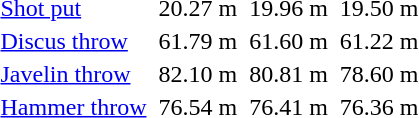<table>
<tr>
<td><a href='#'>Shot put</a></td>
<td></td>
<td>20.27 m</td>
<td></td>
<td>19.96 m</td>
<td></td>
<td>19.50 m</td>
</tr>
<tr>
<td><a href='#'>Discus throw</a></td>
<td></td>
<td>61.79 m</td>
<td></td>
<td>61.60 m</td>
<td></td>
<td>61.22 m</td>
</tr>
<tr>
<td><a href='#'>Javelin throw</a></td>
<td></td>
<td>82.10 m</td>
<td></td>
<td>80.81 m</td>
<td></td>
<td>78.60 m</td>
</tr>
<tr>
<td><a href='#'>Hammer throw</a></td>
<td></td>
<td>76.54 m</td>
<td></td>
<td>76.41 m</td>
<td></td>
<td>76.36 m</td>
</tr>
<tr>
<th colspan=7></th>
</tr>
</table>
